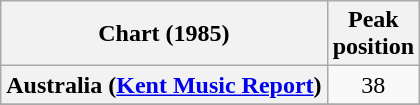<table class="wikitable sortable plainrowheaders" style="text-align:center">
<tr>
<th scope="col">Chart (1985)</th>
<th scope="col">Peak<br> position</th>
</tr>
<tr>
<th scope="row">Australia (<a href='#'>Kent Music Report</a>)</th>
<td>38</td>
</tr>
<tr>
</tr>
<tr>
</tr>
<tr>
</tr>
<tr>
</tr>
</table>
